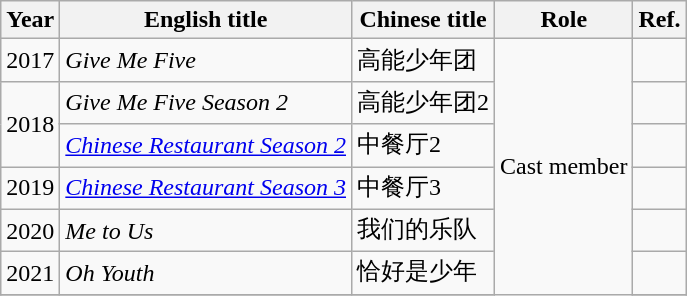<table class="wikitable sortable">
<tr>
<th>Year</th>
<th>English title</th>
<th>Chinese title</th>
<th>Role</th>
<th>Ref.</th>
</tr>
<tr>
<td>2017</td>
<td><em>Give Me Five</em></td>
<td>高能少年团</td>
<td rowspan="8">Cast member</td>
<td></td>
</tr>
<tr>
<td rowspan=2>2018</td>
<td><em>Give Me Five Season 2</em></td>
<td>高能少年团2</td>
<td></td>
</tr>
<tr>
<td><em><a href='#'>Chinese Restaurant Season 2</a></em></td>
<td>中餐厅2</td>
<td></td>
</tr>
<tr>
<td>2019</td>
<td><em><a href='#'>Chinese Restaurant Season 3</a></em></td>
<td>中餐厅3</td>
<td></td>
</tr>
<tr>
<td>2020</td>
<td><em>Me to Us</em></td>
<td>我们的乐队</td>
<td></td>
</tr>
<tr>
<td rowspan=1>2021</td>
<td><em>Oh Youth</em></td>
<td>恰好是少年</td>
<td></td>
</tr>
<tr>
</tr>
</table>
